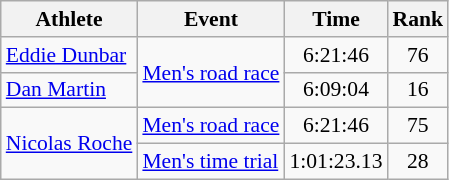<table class=wikitable style=font-size:90%;text-align:center>
<tr>
<th>Athlete</th>
<th>Event</th>
<th>Time</th>
<th>Rank</th>
</tr>
<tr align=center>
<td align=left><a href='#'>Eddie Dunbar</a></td>
<td align=left rowspan=2><a href='#'>Men's road race</a></td>
<td>6:21:46</td>
<td>76</td>
</tr>
<tr align=center>
<td align=left><a href='#'>Dan Martin</a></td>
<td>6:09:04</td>
<td>16</td>
</tr>
<tr align=center>
<td align=left rowspan=2><a href='#'>Nicolas Roche</a></td>
<td align=left><a href='#'>Men's road race</a></td>
<td>6:21:46</td>
<td>75</td>
</tr>
<tr align=center>
<td align=left><a href='#'>Men's time trial</a></td>
<td>1:01:23.13</td>
<td>28</td>
</tr>
</table>
